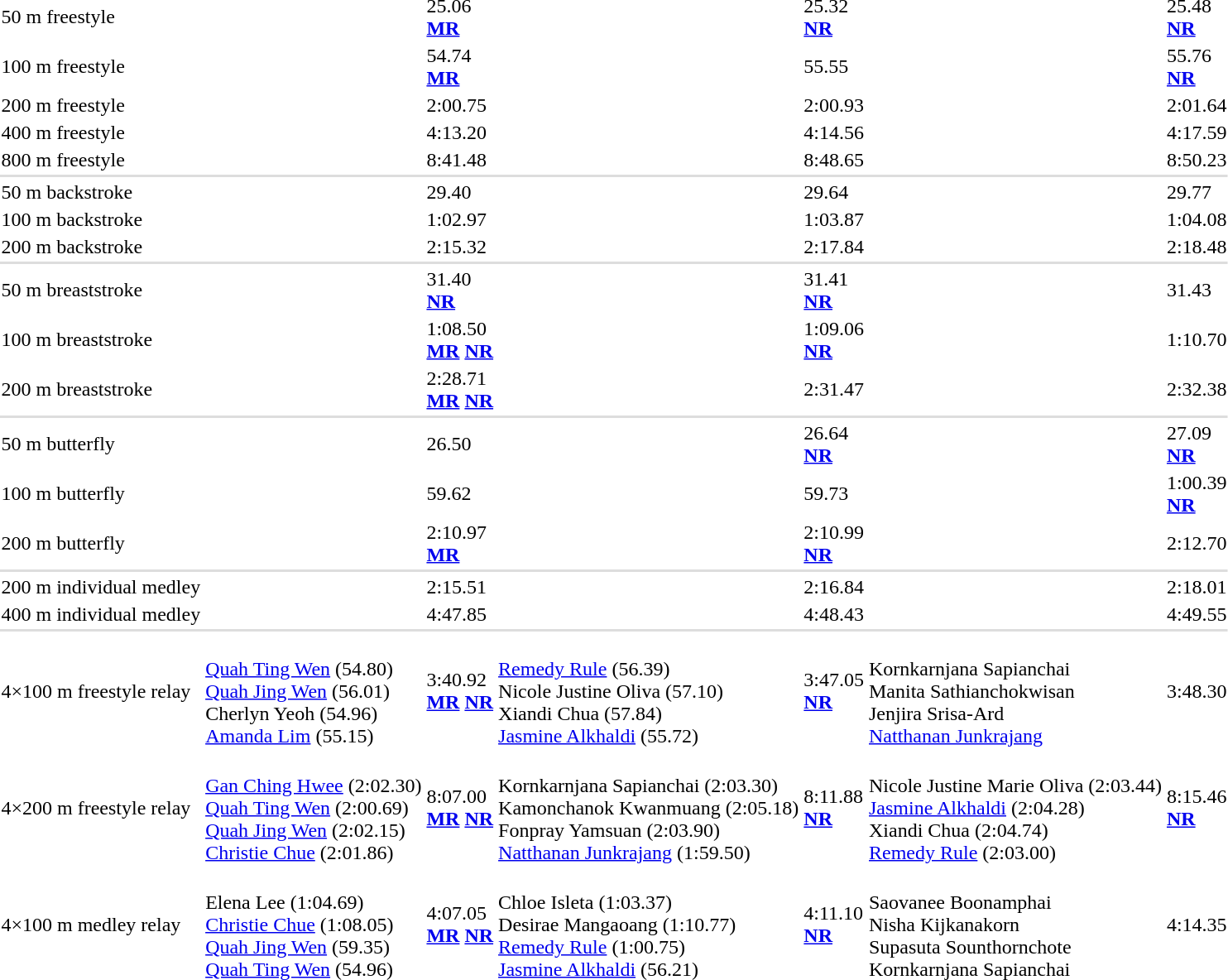<table>
<tr>
<td>50 m freestyle</td>
<td></td>
<td>25.06<br><strong><a href='#'>MR</a></strong></td>
<td></td>
<td>25.32<br><strong><a href='#'>NR</a></strong></td>
<td></td>
<td>25.48<br><strong><a href='#'>NR</a></strong></td>
</tr>
<tr>
<td>100 m freestyle</td>
<td></td>
<td>54.74<br><strong><a href='#'>MR</a></strong></td>
<td></td>
<td>55.55</td>
<td></td>
<td>55.76<br><strong><a href='#'>NR</a></strong></td>
</tr>
<tr>
<td>200 m freestyle</td>
<td></td>
<td>2:00.75</td>
<td></td>
<td>2:00.93</td>
<td></td>
<td>2:01.64</td>
</tr>
<tr>
<td>400 m freestyle</td>
<td></td>
<td>4:13.20</td>
<td></td>
<td>4:14.56</td>
<td></td>
<td>4:17.59</td>
</tr>
<tr>
<td>800 m freestyle</td>
<td></td>
<td>8:41.48</td>
<td></td>
<td>8:48.65</td>
<td></td>
<td>8:50.23</td>
</tr>
<tr style="background:#ddd;">
<td colspan=7></td>
</tr>
<tr>
<td>50 m backstroke</td>
<td></td>
<td>29.40</td>
<td></td>
<td>29.64</td>
<td></td>
<td>29.77</td>
</tr>
<tr>
<td>100 m backstroke</td>
<td></td>
<td>1:02.97</td>
<td></td>
<td>1:03.87</td>
<td></td>
<td>1:04.08</td>
</tr>
<tr>
<td>200 m backstroke</td>
<td></td>
<td>2:15.32</td>
<td></td>
<td>2:17.84</td>
<td></td>
<td>2:18.48</td>
</tr>
<tr style="background:#ddd;">
<td colspan=7></td>
</tr>
<tr>
<td>50 m breaststroke</td>
<td></td>
<td>31.40<br><strong><a href='#'>NR</a></strong></td>
<td></td>
<td>31.41<br><strong><a href='#'>NR</a></strong></td>
<td></td>
<td>31.43</td>
</tr>
<tr>
<td>100 m breaststroke</td>
<td></td>
<td>1:08.50<br><strong><a href='#'>MR</a></strong> <strong><a href='#'>NR</a></strong></td>
<td></td>
<td>1:09.06<br><strong><a href='#'>NR</a></strong></td>
<td></td>
<td>1:10.70</td>
</tr>
<tr>
<td>200 m breaststroke</td>
<td></td>
<td>2:28.71<br><strong><a href='#'>MR</a></strong> <strong><a href='#'>NR</a></strong></td>
<td></td>
<td>2:31.47</td>
<td></td>
<td>2:32.38</td>
</tr>
<tr style="background:#ddd;">
<td colspan=7></td>
</tr>
<tr>
<td>50 m butterfly</td>
<td></td>
<td>26.50</td>
<td></td>
<td>26.64<br><strong><a href='#'>NR</a></strong></td>
<td></td>
<td>27.09<br><strong><a href='#'>NR</a></strong></td>
</tr>
<tr>
<td>100 m butterfly</td>
<td></td>
<td>59.62</td>
<td></td>
<td>59.73</td>
<td></td>
<td>1:00.39<br><strong><a href='#'>NR</a></strong></td>
</tr>
<tr>
<td>200 m butterfly</td>
<td></td>
<td>2:10.97<br><strong><a href='#'>MR</a></strong></td>
<td></td>
<td>2:10.99<br><strong><a href='#'>NR</a></strong></td>
<td></td>
<td>2:12.70</td>
</tr>
<tr style="background:#ddd;">
<td colspan=7></td>
</tr>
<tr>
<td>200 m individual medley</td>
<td></td>
<td>2:15.51</td>
<td></td>
<td>2:16.84</td>
<td></td>
<td>2:18.01</td>
</tr>
<tr>
<td>400 m individual medley</td>
<td></td>
<td>4:47.85</td>
<td></td>
<td>4:48.43</td>
<td></td>
<td>4:49.55</td>
</tr>
<tr style="background:#ddd;">
<td colspan=7></td>
</tr>
<tr>
<td>4×100 m freestyle relay</td>
<td><br> <a href='#'>Quah Ting Wen</a> (54.80) <br><a href='#'>Quah Jing Wen</a> (56.01) <br>Cherlyn Yeoh (54.96) <br><a href='#'>Amanda Lim</a> (55.15)</td>
<td>3:40.92<br><strong><a href='#'>MR</a></strong> <strong><a href='#'>NR</a></strong></td>
<td><br><a href='#'>Remedy Rule</a> (56.39) <br>Nicole Justine Oliva (57.10) <br>Xiandi Chua (57.84) <br><a href='#'>Jasmine Alkhaldi</a> (55.72)</td>
<td>3:47.05<br><strong><a href='#'>NR</a></strong></td>
<td><br>Kornkarnjana Sapianchai<br>Manita Sathianchokwisan<br>Jenjira Srisa-Ard<br><a href='#'>Natthanan Junkrajang</a></td>
<td>3:48.30</td>
</tr>
<tr>
<td>4×200 m freestyle relay</td>
<td><br><a href='#'>Gan Ching Hwee</a> (2:02.30) <br><a href='#'>Quah Ting Wen</a> (2:00.69) <br><a href='#'>Quah Jing Wen</a> (2:02.15) <br><a href='#'>Christie Chue</a> (2:01.86)</td>
<td>8:07.00<br><strong><a href='#'>MR</a></strong> <strong><a href='#'>NR</a></strong></td>
<td><br>Kornkarnjana Sapianchai (2:03.30) <br>Kamonchanok Kwanmuang (2:05.18) <br>Fonpray Yamsuan (2:03.90) <br><a href='#'>Natthanan Junkrajang</a> (1:59.50)</td>
<td>8:11.88<br><strong><a href='#'>NR</a></strong></td>
<td><br>Nicole Justine Marie Oliva (2:03.44) <br><a href='#'>Jasmine Alkhaldi</a> (2:04.28) <br>Xiandi Chua (2:04.74) <br><a href='#'>Remedy Rule</a> (2:03.00)</td>
<td>8:15.46<br><strong><a href='#'>NR</a></strong></td>
</tr>
<tr>
<td>4×100 m medley relay</td>
<td><br>Elena Lee (1:04.69) <br><a href='#'>Christie Chue</a> (1:08.05) <br><a href='#'>Quah Jing Wen</a> (59.35) <br><a href='#'>Quah Ting Wen</a> (54.96)</td>
<td>4:07.05<br><strong><a href='#'>MR</a></strong> <strong><a href='#'>NR</a></strong></td>
<td><br>Chloe Isleta (1:03.37) <br>Desirae Mangaoang (1:10.77) <br><a href='#'>Remedy Rule</a> (1:00.75) <br><a href='#'>Jasmine Alkhaldi</a> (56.21)</td>
<td>4:11.10<br><strong><a href='#'>NR</a></strong></td>
<td><br>Saovanee Boonamphai<br>Nisha Kijkanakorn<br>Supasuta Sounthornchote<br>Kornkarnjana Sapianchai</td>
<td>4:14.35</td>
</tr>
</table>
